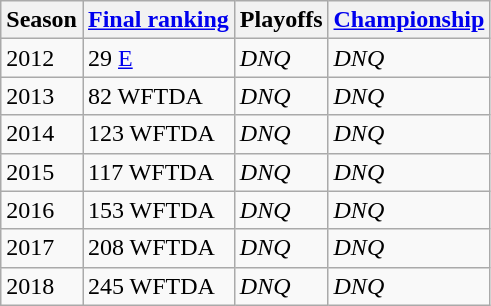<table class="wikitable sortable">
<tr>
<th>Season</th>
<th><a href='#'>Final ranking</a></th>
<th>Playoffs</th>
<th><a href='#'>Championship</a></th>
</tr>
<tr>
<td>2012</td>
<td>29 <a href='#'>E</a></td>
<td><em>DNQ</em></td>
<td><em>DNQ</em></td>
</tr>
<tr>
<td>2013</td>
<td>82 WFTDA</td>
<td><em>DNQ</em></td>
<td><em>DNQ</em></td>
</tr>
<tr>
<td>2014</td>
<td>123 WFTDA</td>
<td><em>DNQ</em></td>
<td><em>DNQ</em></td>
</tr>
<tr>
<td>2015</td>
<td>117 WFTDA</td>
<td><em>DNQ</em></td>
<td><em>DNQ</em></td>
</tr>
<tr>
<td>2016</td>
<td>153 WFTDA</td>
<td><em>DNQ</em></td>
<td><em>DNQ</em></td>
</tr>
<tr>
<td>2017</td>
<td>208 WFTDA</td>
<td><em>DNQ</em></td>
<td><em>DNQ</em></td>
</tr>
<tr>
<td>2018</td>
<td>245 WFTDA</td>
<td><em>DNQ</em></td>
<td><em>DNQ</em></td>
</tr>
</table>
